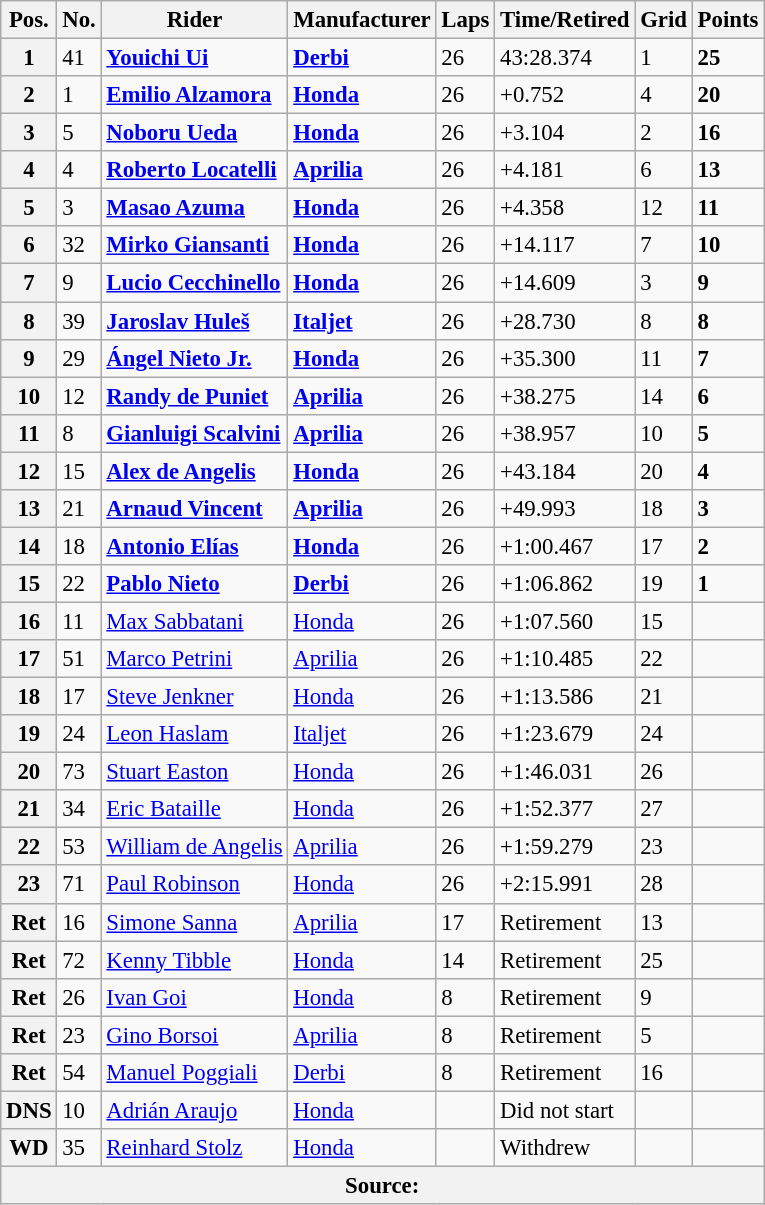<table class="wikitable" style="font-size: 95%;">
<tr>
<th>Pos.</th>
<th>No.</th>
<th>Rider</th>
<th>Manufacturer</th>
<th>Laps</th>
<th>Time/Retired</th>
<th>Grid</th>
<th>Points</th>
</tr>
<tr>
<th>1</th>
<td>41</td>
<td> <strong><a href='#'>Youichi Ui</a></strong></td>
<td><strong><a href='#'>Derbi</a></strong></td>
<td>26</td>
<td>43:28.374</td>
<td>1</td>
<td><strong>25</strong></td>
</tr>
<tr>
<th>2</th>
<td>1</td>
<td> <strong><a href='#'>Emilio Alzamora</a></strong></td>
<td><strong><a href='#'>Honda</a></strong></td>
<td>26</td>
<td>+0.752</td>
<td>4</td>
<td><strong>20</strong></td>
</tr>
<tr>
<th>3</th>
<td>5</td>
<td> <strong><a href='#'>Noboru Ueda</a></strong></td>
<td><strong><a href='#'>Honda</a></strong></td>
<td>26</td>
<td>+3.104</td>
<td>2</td>
<td><strong>16</strong></td>
</tr>
<tr>
<th>4</th>
<td>4</td>
<td> <strong><a href='#'>Roberto Locatelli</a></strong></td>
<td><strong><a href='#'>Aprilia</a></strong></td>
<td>26</td>
<td>+4.181</td>
<td>6</td>
<td><strong>13</strong></td>
</tr>
<tr>
<th>5</th>
<td>3</td>
<td> <strong><a href='#'>Masao Azuma</a></strong></td>
<td><strong><a href='#'>Honda</a></strong></td>
<td>26</td>
<td>+4.358</td>
<td>12</td>
<td><strong>11</strong></td>
</tr>
<tr>
<th>6</th>
<td>32</td>
<td> <strong><a href='#'>Mirko Giansanti</a></strong></td>
<td><strong><a href='#'>Honda</a></strong></td>
<td>26</td>
<td>+14.117</td>
<td>7</td>
<td><strong>10</strong></td>
</tr>
<tr>
<th>7</th>
<td>9</td>
<td> <strong><a href='#'>Lucio Cecchinello</a></strong></td>
<td><strong><a href='#'>Honda</a></strong></td>
<td>26</td>
<td>+14.609</td>
<td>3</td>
<td><strong>9</strong></td>
</tr>
<tr>
<th>8</th>
<td>39</td>
<td> <strong><a href='#'>Jaroslav Huleš</a></strong></td>
<td><strong><a href='#'>Italjet</a></strong></td>
<td>26</td>
<td>+28.730</td>
<td>8</td>
<td><strong>8</strong></td>
</tr>
<tr>
<th>9</th>
<td>29</td>
<td> <strong><a href='#'>Ángel Nieto Jr.</a></strong></td>
<td><strong><a href='#'>Honda</a></strong></td>
<td>26</td>
<td>+35.300</td>
<td>11</td>
<td><strong>7</strong></td>
</tr>
<tr>
<th>10</th>
<td>12</td>
<td> <strong><a href='#'>Randy de Puniet</a></strong></td>
<td><strong><a href='#'>Aprilia</a></strong></td>
<td>26</td>
<td>+38.275</td>
<td>14</td>
<td><strong>6</strong></td>
</tr>
<tr>
<th>11</th>
<td>8</td>
<td> <strong><a href='#'>Gianluigi Scalvini</a></strong></td>
<td><strong><a href='#'>Aprilia</a></strong></td>
<td>26</td>
<td>+38.957</td>
<td>10</td>
<td><strong>5</strong></td>
</tr>
<tr>
<th>12</th>
<td>15</td>
<td> <strong><a href='#'>Alex de Angelis</a></strong></td>
<td><strong><a href='#'>Honda</a></strong></td>
<td>26</td>
<td>+43.184</td>
<td>20</td>
<td><strong>4</strong></td>
</tr>
<tr>
<th>13</th>
<td>21</td>
<td> <strong><a href='#'>Arnaud Vincent</a></strong></td>
<td><strong><a href='#'>Aprilia</a></strong></td>
<td>26</td>
<td>+49.993</td>
<td>18</td>
<td><strong>3</strong></td>
</tr>
<tr>
<th>14</th>
<td>18</td>
<td> <strong><a href='#'>Antonio Elías</a></strong></td>
<td><strong><a href='#'>Honda</a></strong></td>
<td>26</td>
<td>+1:00.467</td>
<td>17</td>
<td><strong>2</strong></td>
</tr>
<tr>
<th>15</th>
<td>22</td>
<td> <strong><a href='#'>Pablo Nieto</a></strong></td>
<td><strong><a href='#'>Derbi</a></strong></td>
<td>26</td>
<td>+1:06.862</td>
<td>19</td>
<td><strong>1</strong></td>
</tr>
<tr>
<th>16</th>
<td>11</td>
<td> <a href='#'>Max Sabbatani</a></td>
<td><a href='#'>Honda</a></td>
<td>26</td>
<td>+1:07.560</td>
<td>15</td>
<td></td>
</tr>
<tr>
<th>17</th>
<td>51</td>
<td> <a href='#'>Marco Petrini</a></td>
<td><a href='#'>Aprilia</a></td>
<td>26</td>
<td>+1:10.485</td>
<td>22</td>
<td></td>
</tr>
<tr>
<th>18</th>
<td>17</td>
<td> <a href='#'>Steve Jenkner</a></td>
<td><a href='#'>Honda</a></td>
<td>26</td>
<td>+1:13.586</td>
<td>21</td>
<td></td>
</tr>
<tr>
<th>19</th>
<td>24</td>
<td> <a href='#'>Leon Haslam</a></td>
<td><a href='#'>Italjet</a></td>
<td>26</td>
<td>+1:23.679</td>
<td>24</td>
<td></td>
</tr>
<tr>
<th>20</th>
<td>73</td>
<td> <a href='#'>Stuart Easton</a></td>
<td><a href='#'>Honda</a></td>
<td>26</td>
<td>+1:46.031</td>
<td>26</td>
<td></td>
</tr>
<tr>
<th>21</th>
<td>34</td>
<td> <a href='#'>Eric Bataille</a></td>
<td><a href='#'>Honda</a></td>
<td>26</td>
<td>+1:52.377</td>
<td>27</td>
<td></td>
</tr>
<tr>
<th>22</th>
<td>53</td>
<td> <a href='#'>William de Angelis</a></td>
<td><a href='#'>Aprilia</a></td>
<td>26</td>
<td>+1:59.279</td>
<td>23</td>
<td></td>
</tr>
<tr>
<th>23</th>
<td>71</td>
<td> <a href='#'>Paul Robinson</a></td>
<td><a href='#'>Honda</a></td>
<td>26</td>
<td>+2:15.991</td>
<td>28</td>
<td></td>
</tr>
<tr>
<th>Ret</th>
<td>16</td>
<td> <a href='#'>Simone Sanna</a></td>
<td><a href='#'>Aprilia</a></td>
<td>17</td>
<td>Retirement</td>
<td>13</td>
<td></td>
</tr>
<tr>
<th>Ret</th>
<td>72</td>
<td> <a href='#'>Kenny Tibble</a></td>
<td><a href='#'>Honda</a></td>
<td>14</td>
<td>Retirement</td>
<td>25</td>
<td></td>
</tr>
<tr>
<th>Ret</th>
<td>26</td>
<td> <a href='#'>Ivan Goi</a></td>
<td><a href='#'>Honda</a></td>
<td>8</td>
<td>Retirement</td>
<td>9</td>
<td></td>
</tr>
<tr>
<th>Ret</th>
<td>23</td>
<td> <a href='#'>Gino Borsoi</a></td>
<td><a href='#'>Aprilia</a></td>
<td>8</td>
<td>Retirement</td>
<td>5</td>
<td></td>
</tr>
<tr>
<th>Ret</th>
<td>54</td>
<td> <a href='#'>Manuel Poggiali</a></td>
<td><a href='#'>Derbi</a></td>
<td>8</td>
<td>Retirement</td>
<td>16</td>
<td></td>
</tr>
<tr>
<th>DNS</th>
<td>10</td>
<td> <a href='#'>Adrián Araujo</a></td>
<td><a href='#'>Honda</a></td>
<td></td>
<td>Did not start</td>
<td></td>
<td></td>
</tr>
<tr>
<th>WD</th>
<td>35</td>
<td> <a href='#'>Reinhard Stolz</a></td>
<td><a href='#'>Honda</a></td>
<td></td>
<td>Withdrew</td>
<td></td>
<td></td>
</tr>
<tr>
<th colspan=8>Source:</th>
</tr>
</table>
